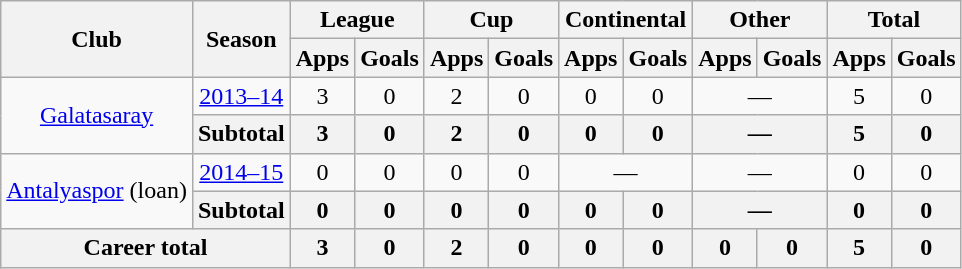<table class="wikitable" style="text-align: center;">
<tr>
<th rowspan="2">Club</th>
<th rowspan="2">Season</th>
<th colspan="2">League</th>
<th colspan="2">Cup</th>
<th colspan="2">Continental</th>
<th colspan="2">Other</th>
<th colspan="2">Total</th>
</tr>
<tr>
<th>Apps</th>
<th>Goals</th>
<th>Apps</th>
<th>Goals</th>
<th>Apps</th>
<th>Goals</th>
<th>Apps</th>
<th>Goals</th>
<th>Apps</th>
<th>Goals</th>
</tr>
<tr>
<td rowspan="2"><a href='#'>Galatasaray</a></td>
<td><a href='#'>2013–14</a></td>
<td>3</td>
<td>0</td>
<td>2</td>
<td>0</td>
<td>0</td>
<td>0</td>
<td colspan="2">—</td>
<td>5</td>
<td>0</td>
</tr>
<tr>
<th>Subtotal</th>
<th>3</th>
<th>0</th>
<th>2</th>
<th>0</th>
<th>0</th>
<th>0</th>
<th colspan="2">—</th>
<th>5</th>
<th>0</th>
</tr>
<tr>
<td rowspan="2"><a href='#'>Antalyaspor</a> (loan)</td>
<td><a href='#'>2014–15</a></td>
<td>0</td>
<td>0</td>
<td>0</td>
<td>0</td>
<td colspan="2">—</td>
<td colspan="2">—</td>
<td>0</td>
<td>0</td>
</tr>
<tr>
<th>Subtotal</th>
<th>0</th>
<th>0</th>
<th>0</th>
<th>0</th>
<th>0</th>
<th>0</th>
<th colspan="2">—</th>
<th>0</th>
<th>0</th>
</tr>
<tr>
<th colspan="2"><strong>Career total</strong></th>
<th>3</th>
<th>0</th>
<th>2</th>
<th>0</th>
<th>0</th>
<th>0</th>
<th>0</th>
<th>0</th>
<th>5</th>
<th>0</th>
</tr>
</table>
